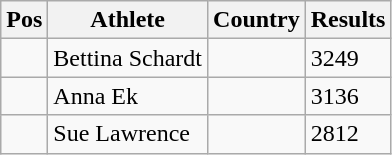<table class="wikitable">
<tr>
<th>Pos</th>
<th>Athlete</th>
<th>Country</th>
<th>Results</th>
</tr>
<tr>
<td align="center"></td>
<td>Bettina Schardt</td>
<td></td>
<td>3249</td>
</tr>
<tr>
<td align="center"></td>
<td>Anna Ek</td>
<td></td>
<td>3136</td>
</tr>
<tr>
<td align="center"></td>
<td>Sue Lawrence</td>
<td></td>
<td>2812</td>
</tr>
</table>
